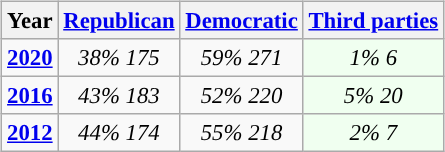<table class="wikitable" style="float:right; margin: 1em 1em 1em 0; font-size: 95%;">
<tr>
<th>Year</th>
<th><a href='#'>Republican</a></th>
<th><a href='#'>Democratic</a></th>
<th><a href='#'>Third parties</a></th>
</tr>
<tr>
<td style="text-align:center; "><strong><a href='#'>2020</a></strong></td>
<td style="text-align:center; "><em>38%</em> <em>175</em></td>
<td style="text-align:center; "><em>59%</em> <em>271</em></td>
<td style="text-align:center; background:honeyDew;"><em>1%</em> <em>6</em></td>
</tr>
<tr>
<td style="text-align:center; "><strong><a href='#'>2016</a></strong></td>
<td style="text-align:center; "><em>43%</em> <em>183</em></td>
<td style="text-align:center; "><em>52%</em> <em>220</em></td>
<td style="text-align:center; background:honeyDew;"><em>5%</em> <em>20</em></td>
</tr>
<tr>
<td style="text-align:center; "><strong><a href='#'>2012</a></strong></td>
<td style="text-align:center; "><em>44%</em> <em>174</em></td>
<td style="text-align:center; "><em>55%</em> <em>218</em></td>
<td style="text-align:center; background:honeyDew;"><em>2%</em> <em>7</em></td>
</tr>
</table>
